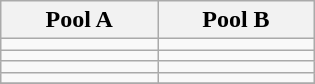<table class="wikitable">
<tr>
<th width=25%>Pool A</th>
<th width=25%>Pool B</th>
</tr>
<tr>
<td></td>
<td></td>
</tr>
<tr>
<td></td>
<td></td>
</tr>
<tr>
<td></td>
<td></td>
</tr>
<tr>
<td></td>
<td></td>
</tr>
<tr>
</tr>
</table>
